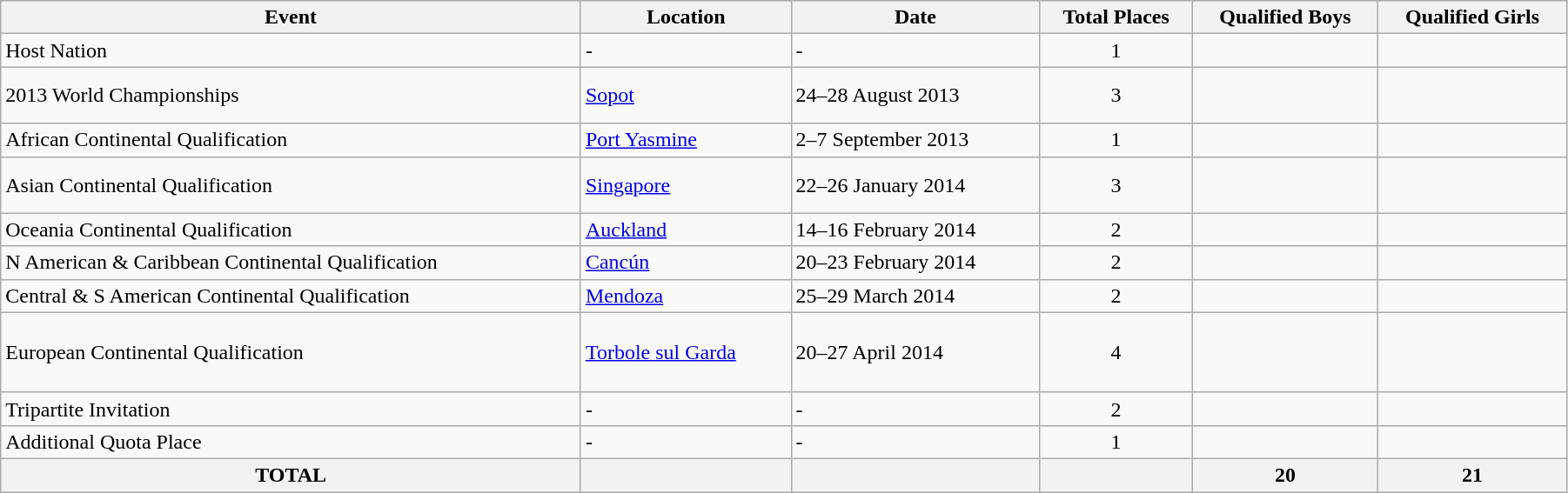<table class="wikitable"  width=95%>
<tr>
<th>Event</th>
<th>Location</th>
<th>Date</th>
<th>Total Places</th>
<th>Qualified Boys</th>
<th>Qualified Girls</th>
</tr>
<tr>
<td>Host Nation</td>
<td>-</td>
<td>-</td>
<td align="center">1</td>
<td></td>
<td></td>
</tr>
<tr>
<td>2013 World Championships</td>
<td> <a href='#'>Sopot</a></td>
<td>24–28 August 2013</td>
<td align="center">3</td>
<td><br><br></td>
<td><br><br></td>
</tr>
<tr>
<td>African Continental Qualification</td>
<td> <a href='#'>Port Yasmine</a></td>
<td>2–7 September 2013</td>
<td align="center">1</td>
<td></td>
<td></td>
</tr>
<tr>
<td>Asian Continental Qualification</td>
<td> <a href='#'>Singapore</a></td>
<td>22–26 January 2014</td>
<td align="center">3</td>
<td><br><br></td>
<td><br><br></td>
</tr>
<tr>
<td>Oceania Continental Qualification</td>
<td> <a href='#'>Auckland</a></td>
<td>14–16 February 2014</td>
<td align="center">2</td>
<td><br></td>
<td><br></td>
</tr>
<tr>
<td>N American & Caribbean Continental Qualification</td>
<td> <a href='#'>Cancún</a></td>
<td>20–23 February 2014</td>
<td align="center">2</td>
<td><br></td>
<td><br></td>
</tr>
<tr>
<td>Central & S American Continental Qualification</td>
<td> <a href='#'>Mendoza</a></td>
<td>25–29 March 2014</td>
<td align="center">2</td>
<td><br></td>
<td><br></td>
</tr>
<tr>
<td>European Continental Qualification</td>
<td> <a href='#'>Torbole sul Garda</a></td>
<td>20–27 April 2014</td>
<td align="center">4</td>
<td><br><br><br></td>
<td><br><br><br></td>
</tr>
<tr>
<td>Tripartite Invitation</td>
<td>-</td>
<td>-</td>
<td align="center">2</td>
<td><br></td>
<td><br></td>
</tr>
<tr>
<td>Additional Quota Place</td>
<td>-</td>
<td>-</td>
<td align="center">1</td>
<td></td>
<td></td>
</tr>
<tr>
<th>TOTAL</th>
<th></th>
<th></th>
<th></th>
<th>20</th>
<th>21</th>
</tr>
</table>
